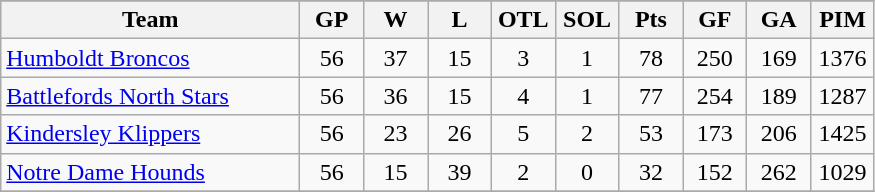<table class="wikitable sortable" style="text-align:center">
<tr>
</tr>
<tr>
<th class="sortable"; style=width:12em>Team</th>
<th style=width:2.2em><abbr>GP</abbr></th>
<th style=width:2.2em><abbr>W</abbr></th>
<th style=width:2.2em><abbr>L</abbr></th>
<th style=width:2.2em><abbr>OTL</abbr></th>
<th style=width:2.2em><abbr>SOL</abbr></th>
<th style=width:2.2em><abbr>Pts</abbr></th>
<th style=width:2.2em><abbr>GF</abbr></th>
<th style=width:2.2em><abbr>GA</abbr></th>
<th style=width:2.2em><abbr>PIM</abbr></th>
</tr>
<tr>
<td align="left"><a href='#'>Humboldt Broncos</a></td>
<td>56</td>
<td>37</td>
<td>15</td>
<td>3</td>
<td>1</td>
<td>78</td>
<td>250</td>
<td>169</td>
<td>1376</td>
</tr>
<tr>
<td align="left"><a href='#'>Battlefords North Stars</a></td>
<td>56</td>
<td>36</td>
<td>15</td>
<td>4</td>
<td>1</td>
<td>77</td>
<td>254</td>
<td>189</td>
<td>1287</td>
</tr>
<tr>
<td align="left"><a href='#'>Kindersley Klippers</a></td>
<td>56</td>
<td>23</td>
<td>26</td>
<td>5</td>
<td>2</td>
<td>53</td>
<td>173</td>
<td>206</td>
<td>1425</td>
</tr>
<tr>
<td align="left"><a href='#'>Notre Dame Hounds</a></td>
<td>56</td>
<td>15</td>
<td>39</td>
<td>2</td>
<td>0</td>
<td>32</td>
<td>152</td>
<td>262</td>
<td>1029</td>
</tr>
<tr style="background:#cd8c8d;">
</tr>
</table>
